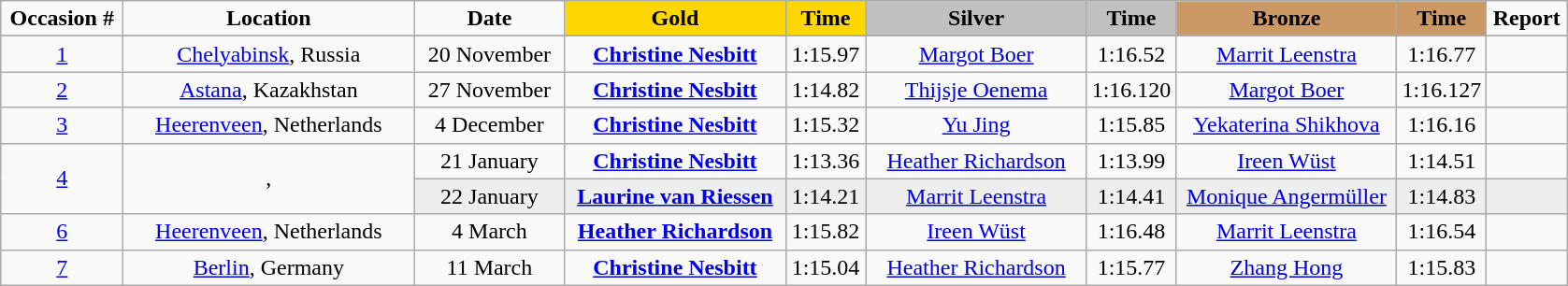<table class="wikitable">
<tr>
<td width="80" align="center"><strong>Occasion #</strong></td>
<td width="200" align="center"><strong>Location</strong></td>
<td width="100" align="center"><strong>Date</strong></td>
<td width="150" bgcolor="gold" align="center"><strong>Gold</strong></td>
<td width="50" bgcolor="gold" align="center"><strong>Time</strong></td>
<td width="150" bgcolor="silver" align="center"><strong>Silver</strong></td>
<td width="50" bgcolor="silver" align="center"><strong>Time</strong></td>
<td width="150" bgcolor="#CC9966" align="center"><strong>Bronze</strong></td>
<td width="50" bgcolor="#CC9966" align="center"><strong>Time</strong></td>
<td width="50" align="center"><strong>Report</strong></td>
</tr>
<tr bgcolor="#cccccc">
</tr>
<tr>
<td align="center"><a href='#'>1</a></td>
<td align="center"><a href='#'>Chelyabinsk</a>, Russia</td>
<td align="center">20 November</td>
<td align="center"><strong><a href='#'>Christine Nesbitt</a></strong><br><small></small></td>
<td align="center">1:15.97</td>
<td align="center"><a href='#'>Margot Boer</a><br><small></small></td>
<td align="center">1:16.52</td>
<td align="center"><a href='#'>Marrit Leenstra</a><br><small></small></td>
<td align="center">1:16.77</td>
<td align="center"></td>
</tr>
<tr>
<td align="center"><a href='#'>2</a></td>
<td align="center"><a href='#'>Astana</a>, Kazakhstan</td>
<td align="center">27 November</td>
<td align="center"><strong><a href='#'>Christine Nesbitt</a></strong><br><small></small></td>
<td align="center">1:14.82</td>
<td align="center"><a href='#'>Thijsje Oenema</a><br><small></small></td>
<td align="center">1:16.120</td>
<td align="center"><a href='#'>Margot Boer</a><br><small></small></td>
<td align="center">1:16.127</td>
<td align="center"></td>
</tr>
<tr>
<td align="center"><a href='#'>3</a></td>
<td align="center"><a href='#'>Heerenveen</a>, Netherlands</td>
<td align="center">4 December</td>
<td align="center"><strong><a href='#'>Christine Nesbitt</a></strong><br><small></small></td>
<td align="center">1:15.32</td>
<td align="center"><a href='#'>Yu Jing</a><br><small></small></td>
<td align="center">1:15.85</td>
<td align="center"><a href='#'>Yekaterina Shikhova</a><br><small></small></td>
<td align="center">1:16.16</td>
<td align="center"></td>
</tr>
<tr>
<td rowspan=2 align="center"><a href='#'>4</a></td>
<td rowspan=2 align="center">, </td>
<td align="center">21 January</td>
<td align="center"><strong><a href='#'>Christine Nesbitt</a></strong><br><small></small></td>
<td align="center">1:13.36</td>
<td align="center"><a href='#'>Heather Richardson</a><br><small></small></td>
<td align="center">1:13.99</td>
<td align="center"><a href='#'>Ireen Wüst</a><br><small></small></td>
<td align="center">1:14.51</td>
<td align="center"></td>
</tr>
<tr bgcolor="#eeeeee">
<td align="center">22 January</td>
<td align="center"><strong><a href='#'>Laurine van Riessen</a></strong><br><small></small></td>
<td align="center">1:14.21</td>
<td align="center"><a href='#'>Marrit Leenstra</a><br><small></small></td>
<td align="center">1:14.41</td>
<td align="center"><a href='#'>Monique Angermüller</a><br><small></small></td>
<td align="center">1:14.83</td>
<td align="center"></td>
</tr>
<tr>
<td align="center"><a href='#'>6</a></td>
<td align="center"><a href='#'>Heerenveen</a>, Netherlands</td>
<td align="center">4 March</td>
<td align="center"><strong><a href='#'>Heather Richardson</a></strong><br><small></small></td>
<td align="center">1:15.82</td>
<td align="center"><a href='#'>Ireen Wüst</a><br><small></small></td>
<td align="center">1:16.48</td>
<td align="center"><a href='#'>Marrit Leenstra</a><br><small></small></td>
<td align="center">1:16.54</td>
<td align="center"></td>
</tr>
<tr>
<td align="center"><a href='#'>7</a></td>
<td align="center"><a href='#'>Berlin</a>, Germany</td>
<td align="center">11 March</td>
<td align="center"><strong><a href='#'>Christine Nesbitt</a></strong><br><small></small></td>
<td align="center">1:15.04</td>
<td align="center"><a href='#'>Heather Richardson</a><br><small></small></td>
<td align="center">1:15.77</td>
<td align="center"><a href='#'>Zhang Hong</a><br><small></small></td>
<td align="center">1:15.83</td>
<td align="center"></td>
</tr>
</table>
